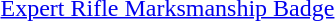<table>
<tr>
<td></td>
<td><a href='#'>Expert Rifle Marksmanship Badge</a></td>
</tr>
</table>
